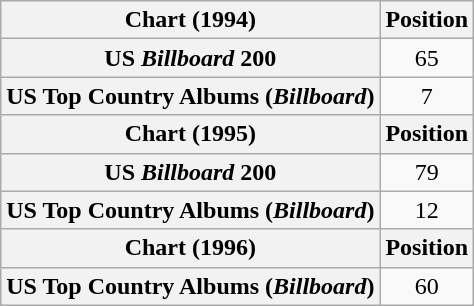<table class="wikitable plainrowheaders" style="text-align:center">
<tr>
<th scope="col">Chart (1994)</th>
<th scope="col">Position</th>
</tr>
<tr>
<th scope="row">US <em>Billboard</em> 200</th>
<td>65</td>
</tr>
<tr>
<th scope="row">US Top Country Albums (<em>Billboard</em>)</th>
<td>7</td>
</tr>
<tr>
<th scope="col">Chart (1995)</th>
<th scope="col">Position</th>
</tr>
<tr>
<th scope="row">US <em>Billboard</em> 200</th>
<td>79</td>
</tr>
<tr>
<th scope="row">US Top Country Albums (<em>Billboard</em>)</th>
<td>12</td>
</tr>
<tr>
<th scope="col">Chart (1996)</th>
<th scope="col">Position</th>
</tr>
<tr>
<th scope="row">US Top Country Albums (<em>Billboard</em>)</th>
<td>60</td>
</tr>
</table>
